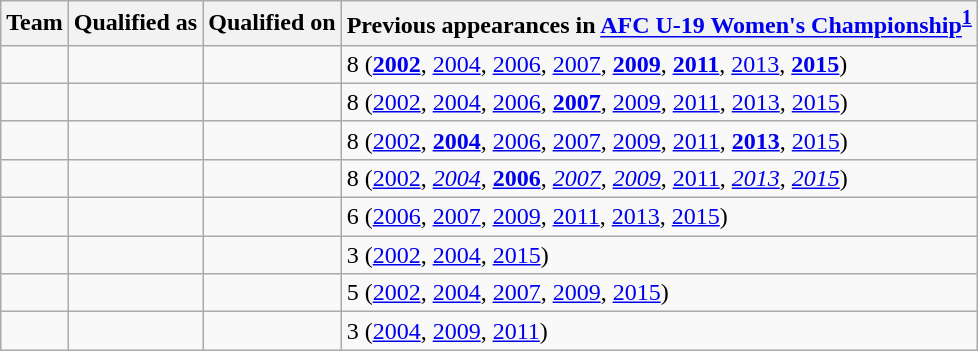<table class="wikitable sortable">
<tr>
<th>Team</th>
<th>Qualified as</th>
<th>Qualified on</th>
<th data-sort-type="number">Previous appearances in <a href='#'>AFC U-19 Women's Championship</a><sup><strong><a href='#'>1</a></strong></sup></th>
</tr>
<tr>
<td></td>
<td></td>
<td></td>
<td>8 (<strong><a href='#'>2002</a></strong>, <a href='#'>2004</a>, <a href='#'>2006</a>, <a href='#'>2007</a>, <strong><a href='#'>2009</a></strong>, <strong><a href='#'>2011</a></strong>, <a href='#'>2013</a>, <strong><a href='#'>2015</a></strong>)</td>
</tr>
<tr>
<td></td>
<td></td>
<td></td>
<td>8 (<a href='#'>2002</a>, <a href='#'>2004</a>, <a href='#'>2006</a>, <strong><a href='#'>2007</a></strong>, <a href='#'>2009</a>, <a href='#'>2011</a>, <a href='#'>2013</a>, <a href='#'>2015</a>)</td>
</tr>
<tr>
<td></td>
<td></td>
<td></td>
<td>8 (<a href='#'>2002</a>, <strong><a href='#'>2004</a></strong>, <a href='#'>2006</a>, <a href='#'>2007</a>, <a href='#'>2009</a>, <a href='#'>2011</a>, <strong><a href='#'>2013</a></strong>, <a href='#'>2015</a>)</td>
</tr>
<tr>
<td></td>
<td></td>
<td></td>
<td>8 (<a href='#'>2002</a>, <em><a href='#'>2004</a></em>, <strong><a href='#'>2006</a></strong>, <em><a href='#'>2007</a></em>, <em><a href='#'>2009</a></em>, <a href='#'>2011</a>, <em><a href='#'>2013</a></em>, <em><a href='#'>2015</a></em>)</td>
</tr>
<tr>
<td></td>
<td></td>
<td></td>
<td>6 (<a href='#'>2006</a>, <a href='#'>2007</a>, <a href='#'>2009</a>, <a href='#'>2011</a>, <a href='#'>2013</a>, <a href='#'>2015</a>)</td>
</tr>
<tr>
<td></td>
<td></td>
<td></td>
<td>3 (<a href='#'>2002</a>, <a href='#'>2004</a>, <a href='#'>2015</a>)</td>
</tr>
<tr>
<td></td>
<td></td>
<td></td>
<td>5 (<a href='#'>2002</a>, <a href='#'>2004</a>, <a href='#'>2007</a>, <a href='#'>2009</a>, <a href='#'>2015</a>)</td>
</tr>
<tr>
<td></td>
<td></td>
<td></td>
<td>3 (<a href='#'>2004</a>, <a href='#'>2009</a>, <a href='#'>2011</a>)</td>
</tr>
</table>
